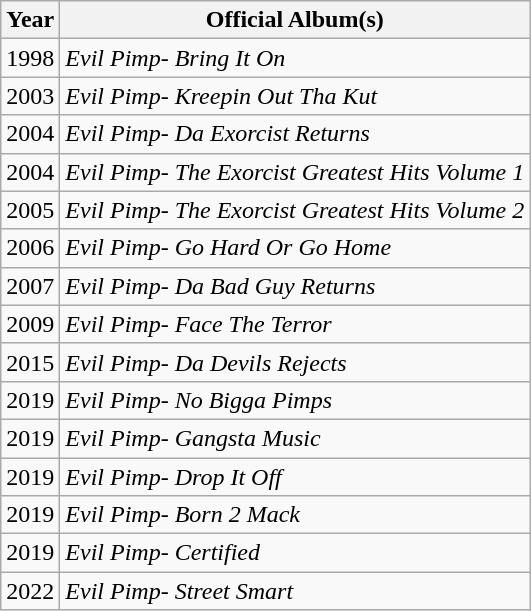<table class="wikitable">
<tr>
<th>Year</th>
<th>Official Album(s)</th>
</tr>
<tr>
<td>1998</td>
<td><em>Evil Pimp- Bring It On</em></td>
</tr>
<tr>
<td>2003</td>
<td><em>Evil Pimp- Kreepin Out Tha Kut</em></td>
</tr>
<tr>
<td>2004</td>
<td><em>Evil Pimp- Da Exorcist Returns</em></td>
</tr>
<tr>
<td>2004</td>
<td><em>Evil Pimp- The Exorcist Greatest Hits Volume 1</em></td>
</tr>
<tr>
<td>2005</td>
<td><em>Evil Pimp- The Exorcist Greatest Hits Volume 2</em></td>
</tr>
<tr>
<td>2006</td>
<td><em>Evil Pimp- Go Hard Or Go Home</em></td>
</tr>
<tr>
<td>2007</td>
<td><em>Evil Pimp- Da Bad Guy Returns</em></td>
</tr>
<tr>
<td>2009</td>
<td><em>Evil Pimp- Face The Terror</em></td>
</tr>
<tr>
<td>2015</td>
<td><em>Evil Pimp- Da Devils Rejects</em></td>
</tr>
<tr>
<td>2019</td>
<td><em>Evil Pimp- No Bigga Pimps</em></td>
</tr>
<tr>
<td>2019</td>
<td><em>Evil Pimp- Gangsta Music</em></td>
</tr>
<tr>
<td>2019</td>
<td><em>Evil Pimp- Drop It Off</em></td>
</tr>
<tr>
<td>2019</td>
<td><em>Evil Pimp- Born 2 Mack</em></td>
</tr>
<tr>
<td>2019</td>
<td><em>Evil Pimp- Certified</em></td>
</tr>
<tr>
<td>2022</td>
<td><em>Evil Pimp- Street Smart</em></td>
</tr>
</table>
